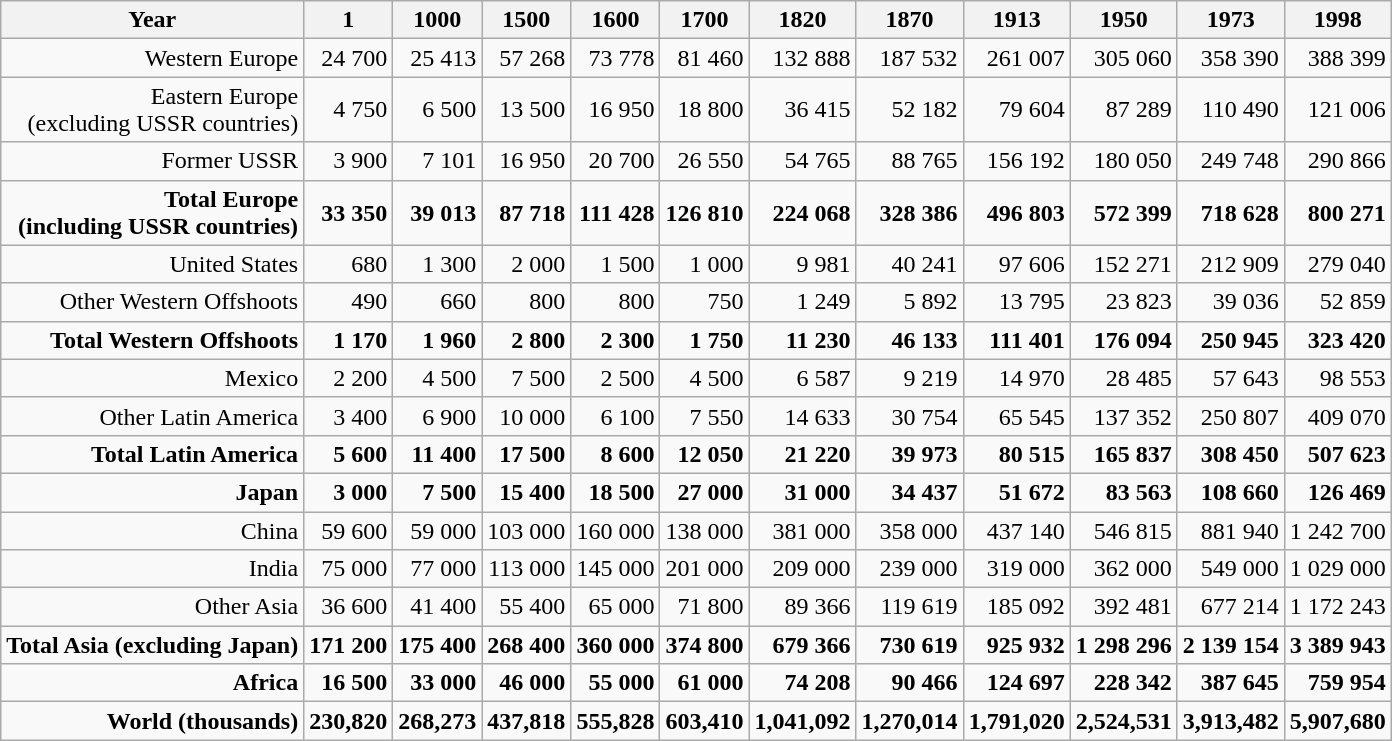<table class="wikitable " style="text-align:right">
<tr>
<th scope="col">Year</th>
<th scope="col">1</th>
<th scope="col">1000</th>
<th scope="col">1500</th>
<th scope="col">1600</th>
<th scope="col">1700</th>
<th scope="col">1820</th>
<th scope="col">1870</th>
<th scope="col">1913</th>
<th scope="col">1950</th>
<th scope="col">1973</th>
<th scope="col">1998</th>
</tr>
<tr>
<td>Western Europe</td>
<td>24 700</td>
<td>25 413</td>
<td>57 268</td>
<td>73 778</td>
<td>81 460</td>
<td>132 888</td>
<td>187 532</td>
<td>261 007</td>
<td>305 060</td>
<td>358 390</td>
<td>388 399</td>
</tr>
<tr>
<td>Eastern Europe<br>(excluding USSR countries)</td>
<td>4 750</td>
<td>6 500</td>
<td>13 500</td>
<td>16 950</td>
<td>18 800</td>
<td>36 415</td>
<td>52 182</td>
<td>79 604</td>
<td>87 289</td>
<td>110 490</td>
<td>121 006</td>
</tr>
<tr>
<td>Former USSR</td>
<td>3 900</td>
<td>7 101</td>
<td>16 950</td>
<td>20 700</td>
<td>26 550</td>
<td>54 765</td>
<td>88 765</td>
<td>156 192</td>
<td>180 050</td>
<td>249 748</td>
<td>290 866</td>
</tr>
<tr>
<td><strong>Total Europe<br>(including USSR countries)</strong></td>
<td><strong>33 350</strong></td>
<td><strong>39 013</strong></td>
<td><strong>87 718</strong></td>
<td><strong>111 428</strong></td>
<td><strong>126 810</strong></td>
<td><strong>224 068</strong></td>
<td><strong>328 386</strong></td>
<td><strong>496 803</strong></td>
<td><strong>572 399</strong></td>
<td><strong>718 628</strong></td>
<td><strong>800 271</strong></td>
</tr>
<tr>
<td>United States</td>
<td>680</td>
<td>1 300</td>
<td>2 000</td>
<td>1 500</td>
<td>1 000</td>
<td>9 981</td>
<td>40 241</td>
<td>97 606</td>
<td>152 271</td>
<td>212 909</td>
<td>279 040</td>
</tr>
<tr>
<td>Other Western Offshoots</td>
<td>490</td>
<td>660</td>
<td>800</td>
<td>800</td>
<td>750</td>
<td>1 249</td>
<td>5 892</td>
<td>13 795</td>
<td>23 823</td>
<td>39 036</td>
<td>52 859</td>
</tr>
<tr>
<td><strong>Total Western Offshoots</strong></td>
<td><strong>1 170</strong></td>
<td><strong>1 960</strong></td>
<td><strong>2 800</strong></td>
<td><strong>2 300</strong></td>
<td><strong>1 750</strong></td>
<td><strong>11 230</strong></td>
<td><strong>46 133</strong></td>
<td><strong>111 401</strong></td>
<td><strong>176 094</strong></td>
<td><strong>250 945</strong></td>
<td><strong>323 420</strong></td>
</tr>
<tr>
<td>Mexico</td>
<td>2 200</td>
<td>4 500</td>
<td>7 500</td>
<td>2 500</td>
<td>4 500</td>
<td>6 587</td>
<td>9 219</td>
<td>14 970</td>
<td>28 485</td>
<td>57 643</td>
<td>98 553</td>
</tr>
<tr>
<td>Other Latin America</td>
<td>3 400</td>
<td>6 900</td>
<td>10 000</td>
<td>6 100</td>
<td>7 550</td>
<td>14 633</td>
<td>30 754</td>
<td>65 545</td>
<td>137 352</td>
<td>250 807</td>
<td>409 070</td>
</tr>
<tr>
<td><strong>Total Latin America</strong></td>
<td><strong>5 600</strong></td>
<td><strong>11 400</strong></td>
<td><strong>17 500</strong></td>
<td><strong>8 600</strong></td>
<td><strong>12 050</strong></td>
<td><strong>21 220</strong></td>
<td><strong>39 973</strong></td>
<td><strong>80 515</strong></td>
<td><strong>165 837</strong></td>
<td><strong>308 450</strong></td>
<td><strong>507 623</strong></td>
</tr>
<tr>
<td><strong>Japan</strong></td>
<td><strong>3 000</strong></td>
<td><strong>7 500</strong></td>
<td><strong>15 400</strong></td>
<td><strong>18 500</strong></td>
<td><strong>27 000</strong></td>
<td><strong>31 000</strong></td>
<td><strong>34 437</strong></td>
<td><strong>51 672</strong></td>
<td><strong>83 563</strong></td>
<td><strong>108 660</strong></td>
<td><strong>126 469</strong></td>
</tr>
<tr>
<td>China</td>
<td>59 600</td>
<td>59 000</td>
<td>103 000</td>
<td>160 000</td>
<td>138 000</td>
<td>381 000</td>
<td>358 000</td>
<td>437 140</td>
<td>546 815</td>
<td>881 940</td>
<td>1 242 700</td>
</tr>
<tr>
<td>India</td>
<td>75 000</td>
<td>77 000</td>
<td>113 000</td>
<td>145 000</td>
<td>201 000</td>
<td>209 000</td>
<td>239 000</td>
<td>319 000</td>
<td>362 000</td>
<td>549 000</td>
<td>1 029 000</td>
</tr>
<tr>
<td>Other Asia</td>
<td>36 600</td>
<td>41 400</td>
<td>55 400</td>
<td>65 000</td>
<td>71 800</td>
<td>89 366</td>
<td>119 619</td>
<td>185 092</td>
<td>392 481</td>
<td>677 214</td>
<td>1 172 243</td>
</tr>
<tr>
<td><strong>Total Asia (excluding Japan)</strong></td>
<td><strong>171 200</strong></td>
<td><strong>175 400</strong></td>
<td><strong>268 400</strong></td>
<td><strong>360 000</strong></td>
<td><strong>374 800</strong></td>
<td><strong>679 366</strong></td>
<td><strong>730 619</strong></td>
<td><strong>925 932</strong></td>
<td><strong>1 298 296</strong></td>
<td><strong>2 139 154</strong></td>
<td><strong>3 389 943</strong></td>
</tr>
<tr>
<td><strong>Africa</strong></td>
<td><strong>16 500</strong></td>
<td><strong>33 000</strong></td>
<td><strong>46 000</strong></td>
<td><strong>55 000</strong></td>
<td><strong>61 000</strong></td>
<td><strong>74 208</strong></td>
<td><strong>90 466</strong></td>
<td><strong>124 697</strong></td>
<td><strong>228 342</strong></td>
<td><strong>387 645</strong></td>
<td><strong>759 954</strong></td>
</tr>
<tr>
<td><strong>World (thousands)</strong></td>
<td><strong>230,820</strong></td>
<td><strong>268,273</strong></td>
<td><strong>437,818</strong></td>
<td><strong>555,828</strong></td>
<td><strong>603,410</strong></td>
<td><strong>1,041,092</strong></td>
<td><strong>1,270,014</strong></td>
<td><strong>1,791,020</strong></td>
<td><strong>2,524,531</strong></td>
<td><strong>3,913,482</strong></td>
<td><strong>5,907,680</strong></td>
</tr>
</table>
